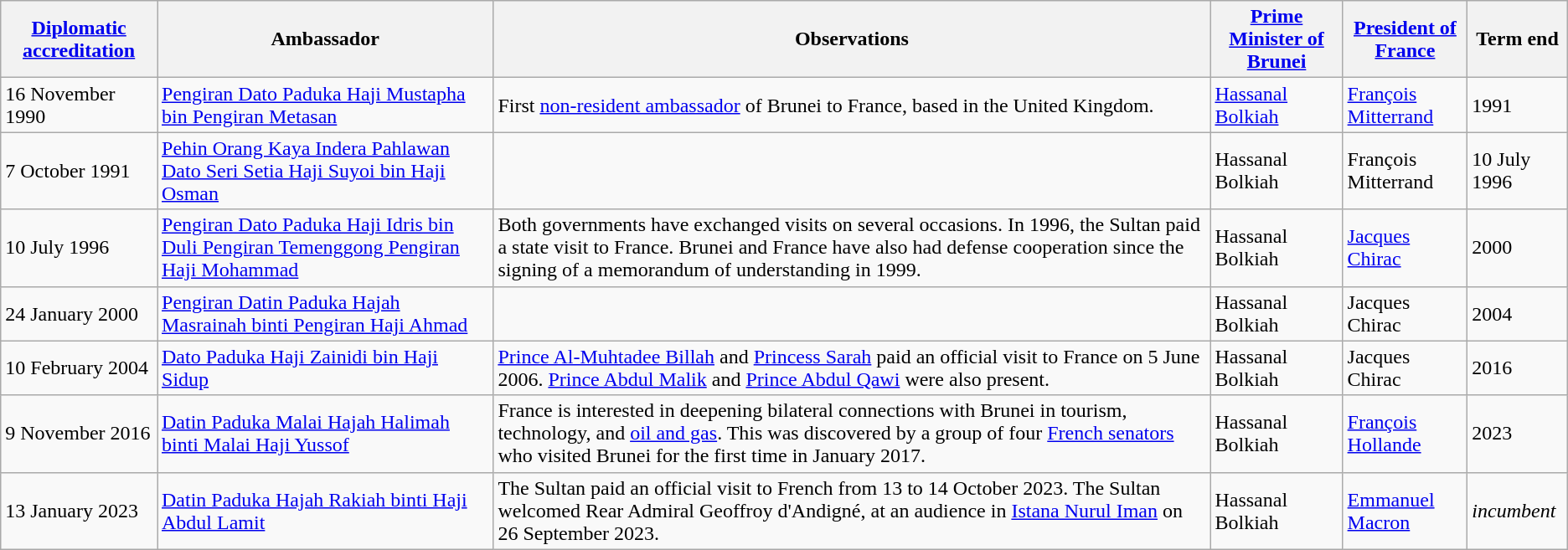<table class="wikitable sortable">
<tr>
<th><a href='#'>Diplomatic accreditation</a></th>
<th>Ambassador</th>
<th>Observations</th>
<th><a href='#'>Prime Minister of Brunei</a></th>
<th><a href='#'>President of France</a></th>
<th>Term end</th>
</tr>
<tr>
<td>16 November 1990</td>
<td><a href='#'>Pengiran Dato Paduka Haji Mustapha bin Pengiran Metasan</a></td>
<td>First <a href='#'>non-resident ambassador</a> of Brunei to France, based in the United Kingdom.</td>
<td><a href='#'>Hassanal Bolkiah</a></td>
<td><a href='#'>François Mitterrand</a></td>
<td>1991</td>
</tr>
<tr>
<td>7 October 1991</td>
<td><a href='#'>Pehin Orang Kaya Indera Pahlawan Dato Seri Setia Haji Suyoi bin Haji Osman</a></td>
<td></td>
<td>Hassanal Bolkiah</td>
<td>François Mitterrand</td>
<td>10 July 1996</td>
</tr>
<tr>
<td>10 July 1996</td>
<td><a href='#'>Pengiran Dato Paduka Haji Idris bin Duli Pengiran Temenggong Pengiran Haji Mohammad</a></td>
<td>Both governments have exchanged visits on several occasions. In 1996, the Sultan paid a state visit to France. Brunei and France have also had defense cooperation since the signing of a memorandum of understanding in 1999.</td>
<td>Hassanal Bolkiah</td>
<td><a href='#'>Jacques Chirac</a></td>
<td>2000</td>
</tr>
<tr>
<td>24 January 2000</td>
<td><a href='#'>Pengiran Datin Paduka Hajah Masrainah binti Pengiran Haji Ahmad</a></td>
<td></td>
<td>Hassanal Bolkiah</td>
<td>Jacques Chirac</td>
<td>2004</td>
</tr>
<tr>
<td>10 February 2004</td>
<td><a href='#'>Dato Paduka Haji Zainidi bin Haji Sidup</a></td>
<td><a href='#'>Prince Al-Muhtadee Billah</a> and <a href='#'>Princess Sarah</a> paid an official visit to France on 5 June 2006. <a href='#'>Prince Abdul Malik</a> and <a href='#'>Prince Abdul Qawi</a> were also present.</td>
<td>Hassanal Bolkiah</td>
<td>Jacques Chirac</td>
<td>2016</td>
</tr>
<tr>
<td>9 November 2016</td>
<td><a href='#'>Datin Paduka Malai Hajah Halimah binti Malai Haji Yussof</a></td>
<td>France is interested in deepening bilateral connections with Brunei in tourism, technology, and <a href='#'>oil and gas</a>. This was discovered by a group of four <a href='#'>French senators</a> who visited Brunei for the first time in January 2017.</td>
<td>Hassanal Bolkiah</td>
<td><a href='#'>François Hollande</a></td>
<td>2023</td>
</tr>
<tr>
<td>13 January 2023</td>
<td><a href='#'>Datin Paduka Hajah Rakiah binti Haji Abdul Lamit</a></td>
<td>The Sultan paid an official visit to French from 13 to 14 October 2023. The Sultan welcomed Rear Admiral Geoffroy d'Andigné, at an audience in <a href='#'>Istana Nurul Iman</a> on 26 September  2023.</td>
<td>Hassanal Bolkiah</td>
<td><a href='#'>Emmanuel Macron</a></td>
<td><em>incumbent</em></td>
</tr>
</table>
